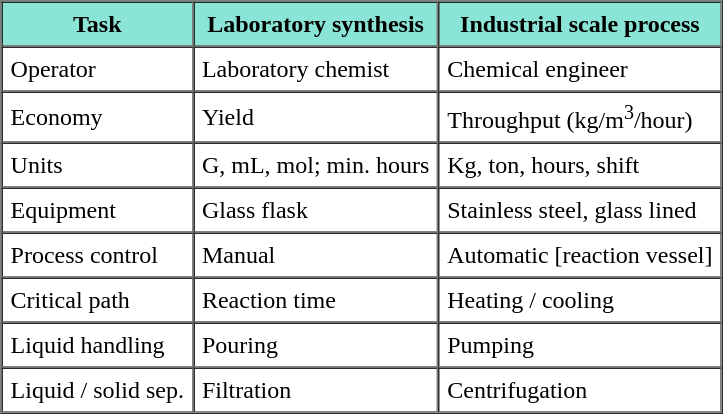<table style="float: right; " border="1" cellpadding="5" cellspacing="0" align="center">
<tr>
<th style="background: #8AE5D6;">Task</th>
<th style="background: #8AE5D6;">Laboratory synthesis</th>
<th style="background: #8AE5D6;">Industrial scale process</th>
</tr>
<tr>
<td>Operator</td>
<td>Laboratory chemist</td>
<td>Chemical engineer</td>
</tr>
<tr>
<td>Economy</td>
<td>Yield</td>
<td>Throughput (kg/m<sup>3</sup>/hour)</td>
</tr>
<tr>
<td>Units</td>
<td>G, mL, mol; min. hours</td>
<td>Kg, ton, hours, shift</td>
</tr>
<tr>
<td>Equipment</td>
<td>Glass flask</td>
<td>Stainless steel, glass lined</td>
</tr>
<tr>
<td>Process control</td>
<td>Manual</td>
<td>Automatic [reaction vessel]</td>
</tr>
<tr>
<td>Critical path</td>
<td>Reaction time</td>
<td>Heating / cooling</td>
</tr>
<tr>
<td>Liquid handling</td>
<td>Pouring</td>
<td>Pumping</td>
</tr>
<tr>
<td>Liquid / solid sep.</td>
<td>Filtration</td>
<td>Centrifugation</td>
</tr>
<tr>
</tr>
</table>
